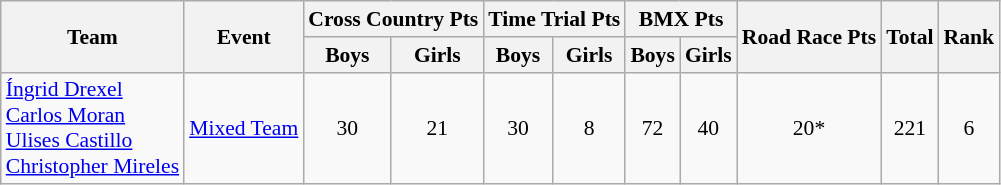<table class="wikitable" border="1" style="font-size:90%">
<tr>
<th rowspan=2>Team</th>
<th rowspan=2>Event</th>
<th colspan=2>Cross Country Pts</th>
<th colspan=2>Time Trial Pts</th>
<th colspan=2>BMX Pts</th>
<th rowspan=2>Road Race Pts</th>
<th rowspan=2>Total</th>
<th rowspan=2>Rank</th>
</tr>
<tr>
<th>Boys</th>
<th>Girls</th>
<th>Boys</th>
<th>Girls</th>
<th>Boys</th>
<th>Girls</th>
</tr>
<tr>
<td><a href='#'>Íngrid Drexel</a><br><a href='#'>Carlos Moran</a><br><a href='#'>Ulises Castillo</a><br><a href='#'>Christopher Mireles</a></td>
<td><a href='#'>Mixed Team</a></td>
<td align=center>30</td>
<td align=center>21</td>
<td align=center>30</td>
<td align=center>8</td>
<td align=center>72</td>
<td align=center>40</td>
<td align=center>20*</td>
<td align=center>221</td>
<td align=center>6</td>
</tr>
</table>
